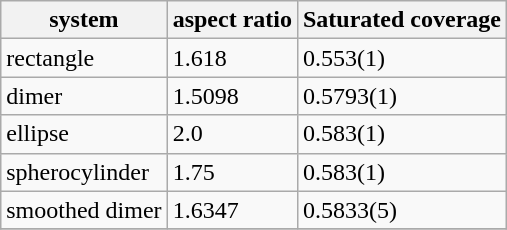<table class="wikitable">
<tr>
<th>system</th>
<th>aspect ratio</th>
<th>Saturated coverage</th>
</tr>
<tr>
<td>rectangle</td>
<td>1.618</td>
<td>0.553(1)</td>
</tr>
<tr>
<td>dimer</td>
<td>1.5098</td>
<td>0.5793(1)</td>
</tr>
<tr>
<td>ellipse</td>
<td>2.0</td>
<td>0.583(1)</td>
</tr>
<tr>
<td>spherocylinder</td>
<td>1.75</td>
<td>0.583(1)</td>
</tr>
<tr>
<td>smoothed dimer</td>
<td>1.6347</td>
<td>0.5833(5)</td>
</tr>
<tr>
</tr>
</table>
